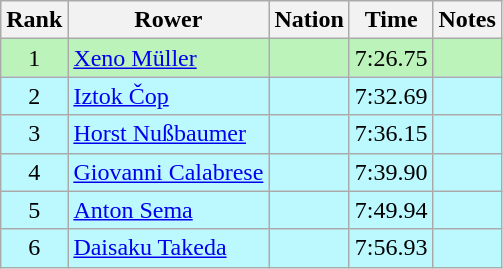<table class="wikitable sortable" style="text-align:center">
<tr>
<th>Rank</th>
<th>Rower</th>
<th>Nation</th>
<th>Time</th>
<th>Notes</th>
</tr>
<tr bgcolor=bbf3bb>
<td>1</td>
<td align=left><a href='#'>Xeno Müller</a></td>
<td align=left></td>
<td>7:26.75</td>
<td></td>
</tr>
<tr bgcolor=bbf9ff>
<td>2</td>
<td align=left><a href='#'>Iztok Čop</a></td>
<td align=left></td>
<td>7:32.69</td>
<td></td>
</tr>
<tr bgcolor=bbf9ff>
<td>3</td>
<td align=left><a href='#'>Horst Nußbaumer</a></td>
<td align=left></td>
<td>7:36.15</td>
<td></td>
</tr>
<tr bgcolor=bbf9ff>
<td>4</td>
<td align=left><a href='#'>Giovanni Calabrese</a></td>
<td align=left></td>
<td>7:39.90</td>
<td></td>
</tr>
<tr bgcolor=bbf9ff>
<td>5</td>
<td align=left><a href='#'>Anton Sema</a></td>
<td align=left></td>
<td>7:49.94</td>
<td></td>
</tr>
<tr bgcolor=bbf9ff>
<td>6</td>
<td align=left><a href='#'>Daisaku Takeda</a></td>
<td align=left></td>
<td>7:56.93</td>
<td></td>
</tr>
</table>
